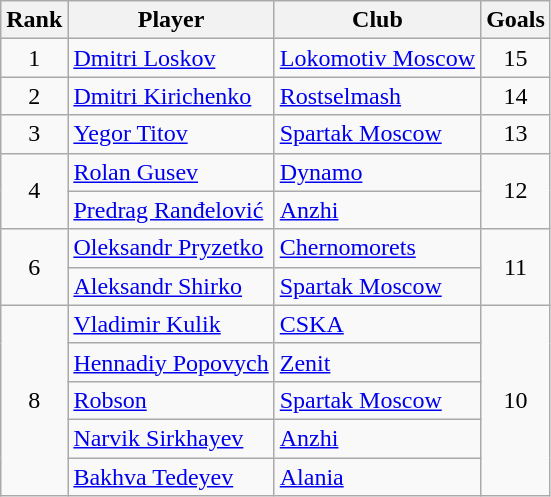<table class="wikitable" style="text-align: center;">
<tr>
<th>Rank</th>
<th>Player</th>
<th>Club</th>
<th>Goals</th>
</tr>
<tr>
<td>1</td>
<td style="text-align: left;"> <a href='#'>Dmitri Loskov</a></td>
<td style="text-align: left;"><a href='#'>Lokomotiv Moscow</a></td>
<td>15</td>
</tr>
<tr>
<td>2</td>
<td style="text-align: left;"> <a href='#'>Dmitri Kirichenko</a></td>
<td style="text-align: left;"><a href='#'>Rostselmash</a></td>
<td>14</td>
</tr>
<tr>
<td>3</td>
<td style="text-align: left;"> <a href='#'>Yegor Titov</a></td>
<td style="text-align: left;"><a href='#'>Spartak Moscow</a></td>
<td>13</td>
</tr>
<tr>
<td rowspan="2">4</td>
<td style="text-align: left;"> <a href='#'>Rolan Gusev</a></td>
<td style="text-align: left;"><a href='#'>Dynamo</a></td>
<td rowspan="2">12</td>
</tr>
<tr>
<td style="text-align: left;"> <a href='#'>Predrag Ranđelović</a></td>
<td style="text-align: left;"><a href='#'>Anzhi</a></td>
</tr>
<tr>
<td rowspan="2">6</td>
<td style="text-align: left;"> <a href='#'>Oleksandr Pryzetko</a></td>
<td style="text-align: left;"><a href='#'>Chernomorets</a></td>
<td rowspan="2">11</td>
</tr>
<tr>
<td style="text-align: left;"> <a href='#'>Aleksandr Shirko</a></td>
<td style="text-align: left;"><a href='#'>Spartak Moscow</a></td>
</tr>
<tr>
<td rowspan="5">8</td>
<td style="text-align: left;"> <a href='#'>Vladimir Kulik</a></td>
<td style="text-align: left;"><a href='#'>CSKA</a></td>
<td rowspan="5">10</td>
</tr>
<tr>
<td style="text-align: left;"> <a href='#'>Hennadiy Popovych</a></td>
<td style="text-align: left;"><a href='#'>Zenit</a></td>
</tr>
<tr>
<td style="text-align: left;"> <a href='#'>Robson</a></td>
<td style="text-align: left;"><a href='#'>Spartak Moscow</a></td>
</tr>
<tr>
<td style="text-align: left;"> <a href='#'>Narvik Sirkhayev</a></td>
<td style="text-align: left;"><a href='#'>Anzhi</a></td>
</tr>
<tr>
<td style="text-align: left;"> <a href='#'>Bakhva Tedeyev</a></td>
<td style="text-align: left;"><a href='#'>Alania</a></td>
</tr>
</table>
